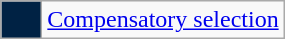<table class=wikitable>
<tr>
<td style="background:#024; width:20px; em;"></td>
<td><a href='#'>Compensatory selection</a></td>
</tr>
</table>
